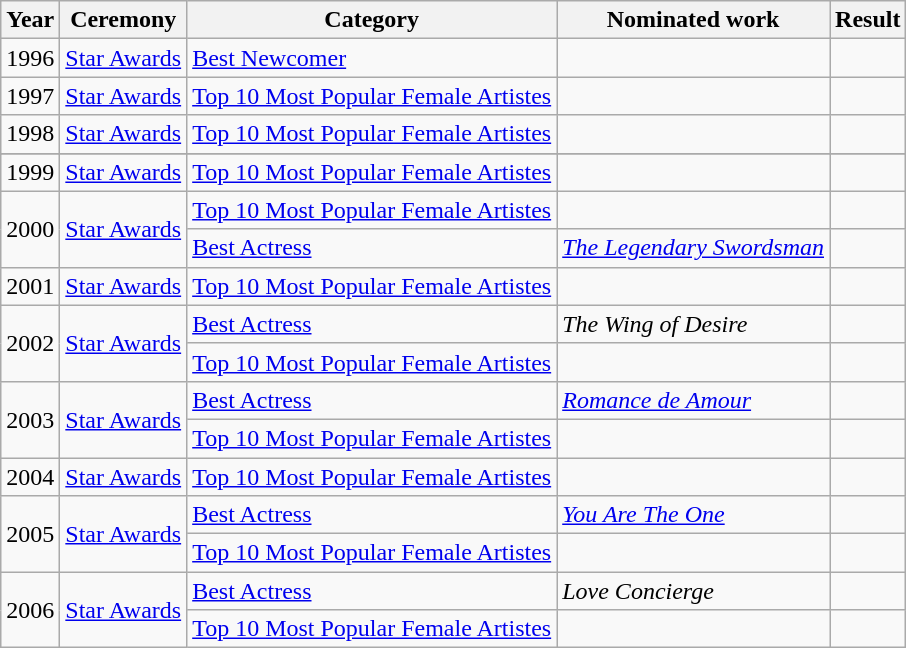<table class="wikitable sortable">
<tr>
<th>Year</th>
<th>Ceremony</th>
<th>Category</th>
<th>Nominated work</th>
<th>Result</th>
</tr>
<tr>
<td>1996</td>
<td><a href='#'>Star Awards</a></td>
<td><a href='#'>Best Newcomer</a></td>
<td></td>
<td></td>
</tr>
<tr>
<td>1997</td>
<td><a href='#'>Star Awards</a></td>
<td><a href='#'>Top 10 Most Popular Female Artistes</a></td>
<td></td>
<td></td>
</tr>
<tr>
<td>1998</td>
<td><a href='#'>Star Awards</a></td>
<td><a href='#'>Top 10 Most Popular Female Artistes</a></td>
<td></td>
<td></td>
</tr>
<tr>
</tr>
<tr>
<td>1999</td>
<td><a href='#'>Star Awards</a></td>
<td><a href='#'>Top 10 Most Popular Female Artistes</a></td>
<td></td>
<td></td>
</tr>
<tr>
<td rowspan="2">2000</td>
<td rowspan="2"><a href='#'>Star Awards</a></td>
<td><a href='#'>Top 10 Most Popular Female Artistes</a></td>
<td></td>
<td></td>
</tr>
<tr>
<td><a href='#'>Best Actress</a></td>
<td><em><a href='#'>The Legendary Swordsman</a></em><br> </td>
<td></td>
</tr>
<tr>
<td>2001</td>
<td><a href='#'>Star Awards</a></td>
<td><a href='#'>Top 10 Most Popular Female Artistes</a></td>
<td></td>
<td></td>
</tr>
<tr>
<td rowspan="2">2002</td>
<td rowspan="2"><a href='#'>Star Awards</a></td>
<td><a href='#'>Best Actress</a></td>
<td><em>The Wing of Desire</em> <br> </td>
<td></td>
</tr>
<tr>
<td><a href='#'>Top 10 Most Popular Female Artistes</a></td>
<td></td>
<td></td>
</tr>
<tr>
<td rowspan="2">2003</td>
<td rowspan="2"><a href='#'>Star Awards</a></td>
<td><a href='#'>Best Actress</a></td>
<td><em><a href='#'>Romance de Amour</a></em> <br> </td>
<td></td>
</tr>
<tr>
<td><a href='#'>Top 10 Most Popular Female Artistes</a></td>
<td></td>
<td></td>
</tr>
<tr>
<td>2004</td>
<td><a href='#'>Star Awards</a></td>
<td><a href='#'>Top 10 Most Popular Female Artistes</a></td>
<td></td>
<td></td>
</tr>
<tr>
<td rowspan="2">2005</td>
<td rowspan="2"><a href='#'>Star Awards</a></td>
<td><a href='#'>Best Actress</a></td>
<td><em><a href='#'>You Are The One</a></em> <br> </td>
<td></td>
</tr>
<tr>
<td><a href='#'>Top 10 Most Popular Female Artistes</a></td>
<td></td>
<td></td>
</tr>
<tr>
<td rowspan="2">2006</td>
<td rowspan="2"><a href='#'>Star Awards</a></td>
<td><a href='#'>Best Actress</a></td>
<td><em>Love Concierge</em> <br> </td>
<td></td>
</tr>
<tr>
<td><a href='#'>Top 10 Most Popular Female Artistes</a></td>
<td></td>
<td></td>
</tr>
</table>
